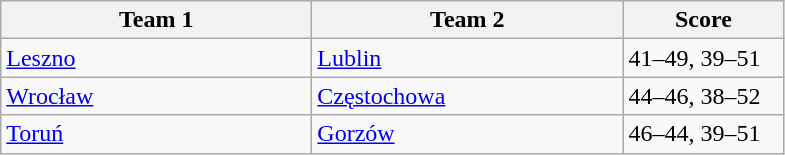<table class="wikitable" style="font-size: 100%">
<tr>
<th width=200>Team 1</th>
<th width=200>Team 2</th>
<th width=100>Score</th>
</tr>
<tr>
<td><a href='#'>Leszno</a></td>
<td><a href='#'>Lublin</a></td>
<td>41–49, 39–51</td>
</tr>
<tr>
<td><a href='#'>Wrocław</a></td>
<td><a href='#'>Częstochowa</a></td>
<td>44–46, 38–52</td>
</tr>
<tr>
<td><a href='#'>Toruń</a></td>
<td><a href='#'>Gorzów</a></td>
<td>46–44, 39–51</td>
</tr>
</table>
